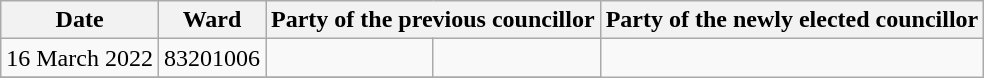<table class="wikitable">
<tr>
<th>Date</th>
<th>Ward</th>
<th colspan=2>Party of the previous councillor</th>
<th colspan=2>Party of the newly elected councillor</th>
</tr>
<tr>
<td>16 March 2022</td>
<td>83201006</td>
<td></td>
<td></td>
</tr>
<tr>
</tr>
</table>
